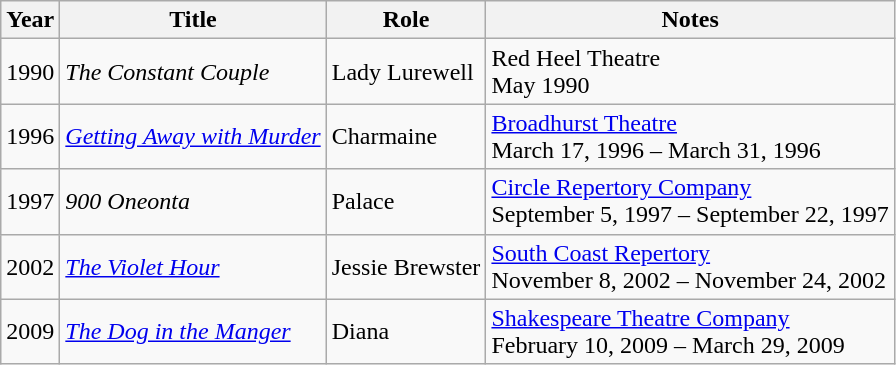<table class="wikitable sortable">
<tr>
<th>Year</th>
<th>Title</th>
<th>Role</th>
<th class="unsortable">Notes</th>
</tr>
<tr>
<td>1990</td>
<td data-sort-value="Constant Couple, The"><em>The Constant Couple</em></td>
<td>Lady Lurewell</td>
<td>Red Heel Theatre<br>May 1990</td>
</tr>
<tr>
<td>1996</td>
<td><em><a href='#'>Getting Away with Murder</a></em></td>
<td>Charmaine</td>
<td><a href='#'>Broadhurst Theatre</a><br>March 17, 1996 – March 31, 1996</td>
</tr>
<tr>
<td>1997</td>
<td data-sort-value="Nine Hundred Oneonta"><em>900 Oneonta</em></td>
<td>Palace</td>
<td><a href='#'>Circle Repertory Company</a><br>September 5, 1997 – September 22, 1997</td>
</tr>
<tr>
<td>2002</td>
<td data-sort-value="Violet Hour, The"><em><a href='#'>The Violet Hour</a></em></td>
<td>Jessie Brewster</td>
<td><a href='#'>South Coast Repertory</a><br>November 8, 2002 – November 24, 2002</td>
</tr>
<tr>
<td>2009</td>
<td><em><a href='#'>The Dog in the Manger</a></em></td>
<td>Diana</td>
<td><a href='#'>Shakespeare Theatre Company</a><br>February 10, 2009 – March 29, 2009</td>
</tr>
</table>
